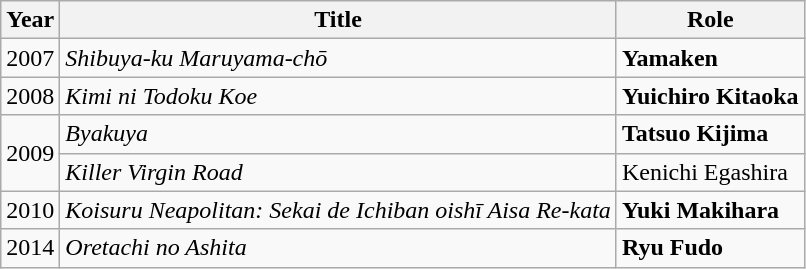<table class="wikitable">
<tr>
<th>Year</th>
<th>Title</th>
<th>Role</th>
</tr>
<tr>
<td>2007</td>
<td><em>Shibuya-ku Maruyama-chō</em></td>
<td><strong>Yamaken</strong></td>
</tr>
<tr>
<td>2008</td>
<td><em>Kimi ni Todoku Koe</em></td>
<td><strong>Yuichiro Kitaoka</strong></td>
</tr>
<tr>
<td rowspan="2">2009</td>
<td><em>Byakuya</em></td>
<td><strong>Tatsuo Kijima</strong></td>
</tr>
<tr>
<td><em>Killer Virgin Road</em></td>
<td>Kenichi Egashira</td>
</tr>
<tr>
<td>2010</td>
<td><em>Koisuru Neapolitan: Sekai de Ichiban oishī Aisa Re-kata</em></td>
<td><strong>Yuki Makihara</strong></td>
</tr>
<tr>
<td>2014</td>
<td><em>Oretachi no Ashita</em></td>
<td><strong>Ryu Fudo</strong></td>
</tr>
</table>
